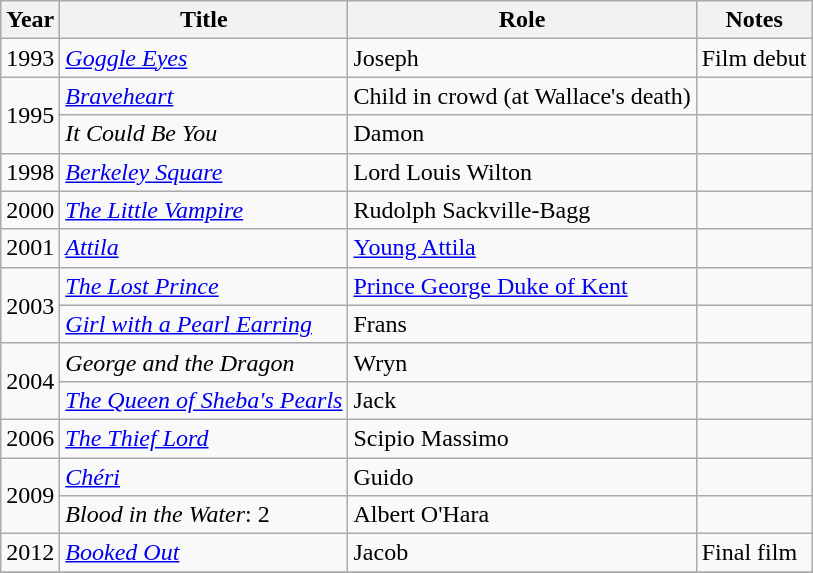<table class="wikitable">
<tr>
<th>Year</th>
<th>Title</th>
<th>Role</th>
<th>Notes</th>
</tr>
<tr>
<td>1993</td>
<td><em><a href='#'>Goggle Eyes</a></em></td>
<td>Joseph</td>
<td>Film debut</td>
</tr>
<tr>
<td rowspan=2>1995</td>
<td><em><a href='#'>Braveheart</a></em></td>
<td>Child in crowd (at Wallace's death)</td>
<td></td>
</tr>
<tr>
<td><em>It Could Be You</em></td>
<td>Damon</td>
<td></td>
</tr>
<tr>
<td>1998</td>
<td><em><a href='#'>Berkeley Square</a></em></td>
<td>Lord Louis Wilton</td>
<td></td>
</tr>
<tr>
<td>2000</td>
<td><em><a href='#'>The Little Vampire</a></em></td>
<td>Rudolph Sackville-Bagg</td>
<td></td>
</tr>
<tr>
<td>2001</td>
<td><em><a href='#'>Attila</a></em></td>
<td><a href='#'>Young Attila</a></td>
<td></td>
</tr>
<tr>
<td rowspan=2>2003</td>
<td><em><a href='#'>The Lost Prince</a></em></td>
<td><a href='#'>Prince George Duke of Kent</a></td>
<td></td>
</tr>
<tr>
<td><em><a href='#'>Girl with a Pearl Earring</a></em></td>
<td>Frans</td>
<td></td>
</tr>
<tr>
<td rowspan=2>2004</td>
<td><em>George and the Dragon</em></td>
<td>Wryn</td>
<td></td>
</tr>
<tr>
<td><em><a href='#'>The Queen of Sheba's Pearls</a></em></td>
<td>Jack</td>
<td></td>
</tr>
<tr>
<td>2006</td>
<td><em><a href='#'>The Thief Lord</a></em></td>
<td>Scipio Massimo</td>
<td></td>
</tr>
<tr>
<td rowspan=2>2009</td>
<td><em><a href='#'>Chéri</a></em></td>
<td>Guido</td>
<td></td>
</tr>
<tr>
<td><em>Blood in the Water</em>: 2</td>
<td>Albert O'Hara</td>
<td></td>
</tr>
<tr>
<td>2012</td>
<td><em><a href='#'>Booked Out</a></em></td>
<td>Jacob</td>
<td>Final film</td>
</tr>
<tr>
</tr>
</table>
